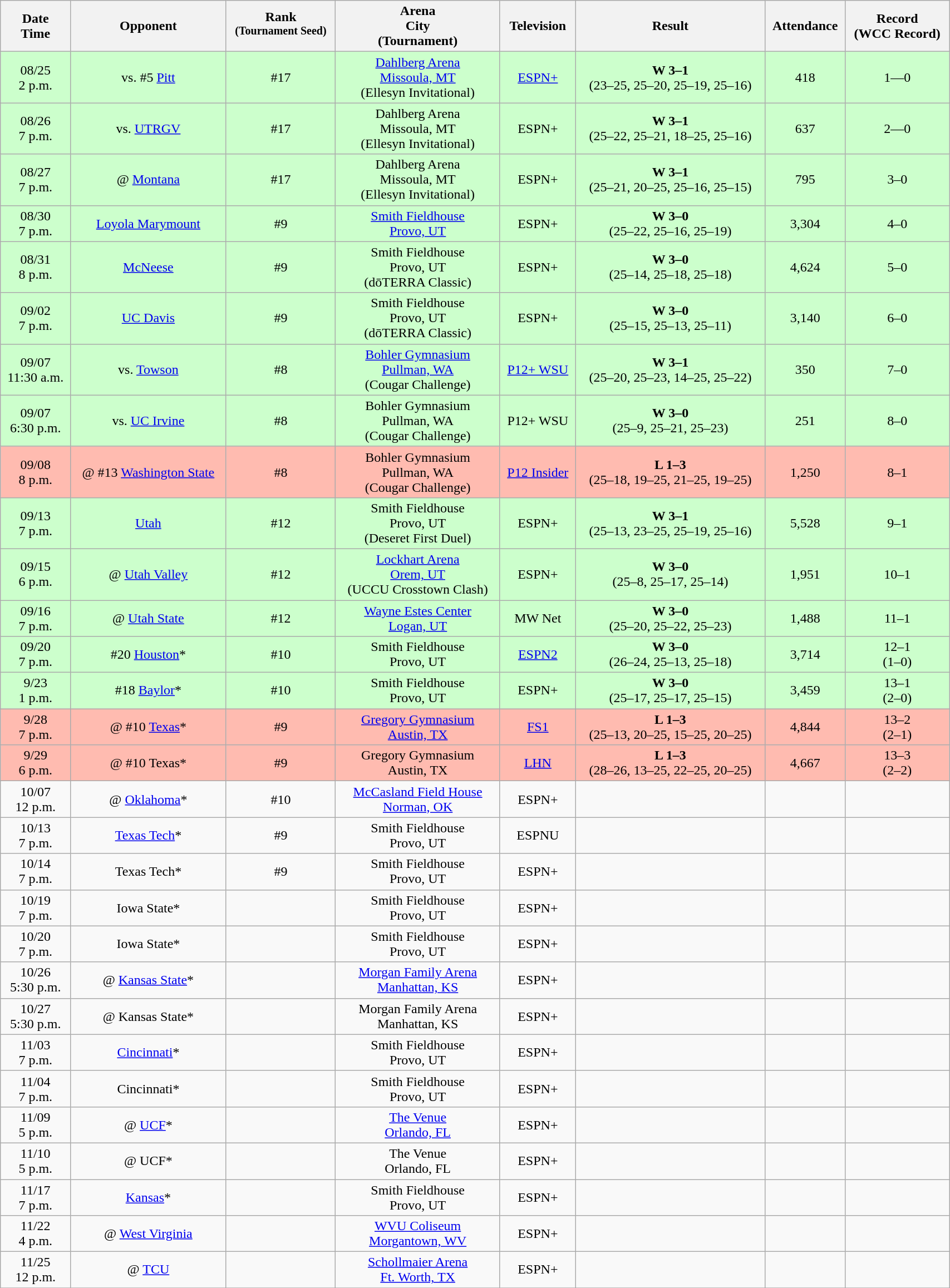<table class="wikitable" style="width:90%">
<tr>
<th style=>Date<br>Time</th>
<th style=>Opponent</th>
<th style=>Rank<br><sup>(Tournament Seed)</sup></th>
<th style=>Arena<br>City<br>(Tournament)</th>
<th style=>Television</th>
<th style=>Result</th>
<th style=>Attendance</th>
<th style=>Record<br>(WCC Record)</th>
</tr>
<tr align="center" bgcolor="#ccffcc">
<td>08/25<br>2 p.m.</td>
<td>vs. #5 <a href='#'>Pitt</a></td>
<td>#17</td>
<td><a href='#'>Dahlberg Arena</a><br><a href='#'>Missoula, MT</a><br>(Ellesyn Invitational)</td>
<td><a href='#'>ESPN+</a></td>
<td><strong>W 3–1</strong> <br> (23–25, 25–20, 25–19, 25–16) </td>
<td>418</td>
<td>1—0</td>
</tr>
<tr align="center" bgcolor="#ccffcc">
<td>08/26<br>7 p.m.</td>
<td>vs. <a href='#'>UTRGV</a></td>
<td>#17</td>
<td>Dahlberg Arena<br>Missoula, MT<br>(Ellesyn Invitational)</td>
<td>ESPN+</td>
<td><strong>W 3–1</strong> <br>(25–22, 25–21, 18–25, 25–16)</td>
<td>637</td>
<td>2—0</td>
</tr>
<tr align="center" bgcolor="#ccffcc">
<td>08/27<br>7 p.m.</td>
<td>@ <a href='#'>Montana</a></td>
<td>#17</td>
<td>Dahlberg Arena<br>Missoula, MT<br>(Ellesyn Invitational)</td>
<td>ESPN+</td>
<td><strong>W 3–1</strong> <br>(25–21, 20–25, 25–16, 25–15)</td>
<td>795</td>
<td>3–0</td>
</tr>
<tr align="center" bgcolor="#ccffcc">
<td>08/30<br>7 p.m.</td>
<td><a href='#'>Loyola Marymount</a></td>
<td>#9</td>
<td><a href='#'>Smith Fieldhouse</a><br><a href='#'>Provo, UT</a></td>
<td>ESPN+</td>
<td><strong>W 3–0</strong><br>(25–22, 25–16, 25–19)</td>
<td>3,304</td>
<td>4–0</td>
</tr>
<tr align="center" bgcolor="#ccffcc">
<td>08/31<br>8 p.m.</td>
<td><a href='#'>McNeese</a></td>
<td>#9</td>
<td>Smith Fieldhouse<br>Provo, UT<br>(dōTERRA Classic)</td>
<td>ESPN+</td>
<td><strong>W 3–0</strong><br>(25–14, 25–18, 25–18)</td>
<td>4,624</td>
<td>5–0</td>
</tr>
<tr align="center" bgcolor="#ccffcc">
<td>09/02<br>7 p.m.</td>
<td><a href='#'>UC Davis</a></td>
<td>#9</td>
<td>Smith Fieldhouse<br>Provo, UT<br>(dōTERRA Classic)</td>
<td>ESPN+</td>
<td><strong>W 3–0</strong><br>(25–15, 25–13, 25–11)</td>
<td>3,140</td>
<td>6–0</td>
</tr>
<tr align="center" bgcolor="#ccffcc">
<td>09/07<br>11:30 a.m.</td>
<td>vs. <a href='#'>Towson</a></td>
<td>#8</td>
<td><a href='#'>Bohler Gymnasium</a><br><a href='#'>Pullman, WA</a><br>(Cougar Challenge)</td>
<td><a href='#'>P12+ WSU</a></td>
<td><strong>W 3–1</strong> <br> (25–20, 25–23, 14–25, 25–22)</td>
<td>350</td>
<td>7–0</td>
</tr>
<tr align="center" bgcolor="#ccffcc">
<td>09/07<br>6:30 p.m.</td>
<td>vs. <a href='#'>UC Irvine</a></td>
<td>#8</td>
<td>Bohler Gymnasium<br>Pullman, WA<br>(Cougar Challenge)</td>
<td>P12+ WSU</td>
<td><strong>W 3–0</strong><br>(25–9, 25–21, 25–23)</td>
<td>251</td>
<td>8–0</td>
</tr>
<tr align="center" bgcolor="#ffbbb">
<td>09/08<br>8 p.m.</td>
<td>@ #13 <a href='#'>Washington State</a></td>
<td>#8</td>
<td>Bohler Gymnasium<br>Pullman, WA<br>(Cougar Challenge)</td>
<td><a href='#'>P12 Insider</a></td>
<td><strong>L 1–3</strong><br>(25–18, 19–25, 21–25, 19–25)</td>
<td>1,250</td>
<td>8–1</td>
</tr>
<tr align="center" bgcolor="#ccffcc">
<td>09/13<br>7 p.m.</td>
<td><a href='#'>Utah</a></td>
<td>#12</td>
<td>Smith Fieldhouse<br>Provo, UT<br>(Deseret First Duel)</td>
<td>ESPN+</td>
<td><strong>W 3–1</strong><br>(25–13, 23–25, 25–19, 25–16)</td>
<td>5,528</td>
<td>9–1</td>
</tr>
<tr align="center" bgcolor="#ccffcc">
<td>09/15<br>6 p.m.</td>
<td>@ <a href='#'>Utah Valley</a></td>
<td>#12</td>
<td><a href='#'>Lockhart Arena</a><br><a href='#'>Orem, UT</a><br>(UCCU Crosstown Clash)</td>
<td>ESPN+</td>
<td><strong>W 3–0</strong><br>(25–8, 25–17, 25–14)</td>
<td>1,951</td>
<td>10–1</td>
</tr>
<tr align="center" bgcolor="#ccffcc">
<td>09/16<br>7 p.m.</td>
<td>@ <a href='#'>Utah State</a></td>
<td>#12</td>
<td><a href='#'>Wayne Estes Center</a><br><a href='#'>Logan, UT</a></td>
<td>MW Net</td>
<td><strong>W 3–0</strong><br>(25–20, 25–22, 25–23)</td>
<td>1,488</td>
<td>11–1</td>
</tr>
<tr align="center" bgcolor="#ccffcc">
<td>09/20<br>7 p.m.</td>
<td>#20 <a href='#'>Houston</a>*</td>
<td>#10</td>
<td>Smith Fieldhouse<br>Provo, UT</td>
<td><a href='#'>ESPN2</a></td>
<td><strong>W 3–0</strong> <br>(26–24, 25–13, 25–18)</td>
<td>3,714</td>
<td>12–1<br>(1–0)</td>
</tr>
<tr align="center" bgcolor="#ccffcc">
<td>9/23<br>1 p.m.</td>
<td>#18 <a href='#'>Baylor</a>*</td>
<td>#10</td>
<td>Smith Fieldhouse<br>Provo, UT</td>
<td>ESPN+</td>
<td><strong>W 3–0</strong> <br>(25–17, 25–17, 25–15)</td>
<td>3,459</td>
<td>13–1<br>(2–0)</td>
</tr>
<tr align="center" bgcolor="#ffbbb">
<td>9/28<br>7 p.m.</td>
<td>@ #10 <a href='#'>Texas</a>*</td>
<td>#9</td>
<td><a href='#'>Gregory Gymnasium</a><br><a href='#'>Austin, TX</a></td>
<td><a href='#'>FS1</a></td>
<td><strong>L 1–3</strong><br>(25–13, 20–25, 15–25, 20–25)</td>
<td>4,844</td>
<td>13–2<br>(2–1)</td>
</tr>
<tr align="center" bgcolor="#ffbbb">
<td>9/29<br>6 p.m.</td>
<td>@ #10 Texas*</td>
<td>#9</td>
<td>Gregory Gymnasium<br>Austin, TX</td>
<td><a href='#'>LHN</a></td>
<td><strong>L 1–3</strong><br>(28–26, 13–25, 22–25, 20–25)</td>
<td>4,667</td>
<td>13–3<br>(2–2)</td>
</tr>
<tr align="center">
<td>10/07<br>12 p.m.</td>
<td>@ <a href='#'>Oklahoma</a>*</td>
<td>#10</td>
<td><a href='#'>McCasland Field House</a><br><a href='#'>Norman, OK</a></td>
<td>ESPN+</td>
<td></td>
<td></td>
<td></td>
</tr>
<tr align="center">
<td>10/13<br>7 p.m.</td>
<td><a href='#'>Texas Tech</a>*</td>
<td>#9</td>
<td>Smith Fieldhouse<br>Provo, UT</td>
<td>ESPNU</td>
<td></td>
<td></td>
<td></td>
</tr>
<tr align="center">
<td>10/14<br>7 p.m.</td>
<td>Texas Tech*</td>
<td>#9</td>
<td>Smith Fieldhouse<br>Provo, UT</td>
<td>ESPN+</td>
<td></td>
<td></td>
<td></td>
</tr>
<tr align="center">
<td>10/19<br>7 p.m.</td>
<td>Iowa State*</td>
<td></td>
<td>Smith Fieldhouse<br>Provo, UT</td>
<td>ESPN+</td>
<td></td>
<td></td>
<td></td>
</tr>
<tr align="center">
<td>10/20<br>7 p.m.</td>
<td>Iowa State*</td>
<td></td>
<td>Smith Fieldhouse<br>Provo, UT</td>
<td>ESPN+</td>
<td></td>
<td></td>
<td></td>
</tr>
<tr align="center">
<td>10/26<br>5:30 p.m.</td>
<td>@ <a href='#'>Kansas State</a>*</td>
<td></td>
<td><a href='#'>Morgan Family Arena</a><br><a href='#'>Manhattan, KS</a></td>
<td>ESPN+</td>
<td></td>
<td></td>
<td></td>
</tr>
<tr align="center">
<td>10/27<br>5:30 p.m.</td>
<td>@ Kansas State*</td>
<td></td>
<td>Morgan Family Arena<br>Manhattan, KS</td>
<td>ESPN+</td>
<td></td>
<td></td>
<td></td>
</tr>
<tr align="center">
<td>11/03<br>7 p.m.</td>
<td><a href='#'>Cincinnati</a>*</td>
<td></td>
<td>Smith Fieldhouse<br>Provo, UT</td>
<td>ESPN+</td>
<td></td>
<td></td>
</tr>
<tr align="center">
<td>11/04<br>7 p.m.</td>
<td>Cincinnati*</td>
<td></td>
<td>Smith Fieldhouse<br>Provo, UT</td>
<td>ESPN+</td>
<td></td>
<td></td>
<td></td>
</tr>
<tr align="center">
<td>11/09<br>5 p.m.</td>
<td>@ <a href='#'>UCF</a>*</td>
<td></td>
<td><a href='#'>The Venue</a><br><a href='#'>Orlando, FL</a></td>
<td>ESPN+</td>
<td></td>
<td></td>
<td></td>
</tr>
<tr align="center">
<td>11/10<br>5 p.m.</td>
<td>@ UCF*</td>
<td></td>
<td>The Venue<br>Orlando, FL</td>
<td>ESPN+</td>
<td></td>
<td></td>
<td></td>
</tr>
<tr align="center">
<td>11/17<br>7 p.m.</td>
<td><a href='#'>Kansas</a>*</td>
<td></td>
<td>Smith Fieldhouse<br>Provo, UT</td>
<td>ESPN+</td>
<td></td>
<td></td>
<td></td>
</tr>
<tr align="center">
<td>11/22<br>4 p.m.</td>
<td>@ <a href='#'>West Virginia</a></td>
<td></td>
<td><a href='#'>WVU Coliseum</a><br><a href='#'>Morgantown, WV</a></td>
<td>ESPN+</td>
<td></td>
<td></td>
<td></td>
</tr>
<tr align="center">
<td>11/25<br>12 p.m.</td>
<td>@ <a href='#'>TCU</a></td>
<td></td>
<td><a href='#'>Schollmaier Arena</a><br><a href='#'>Ft. Worth, TX</a></td>
<td>ESPN+</td>
<td></td>
<td></td>
<td></td>
</tr>
<tr>
</tr>
</table>
